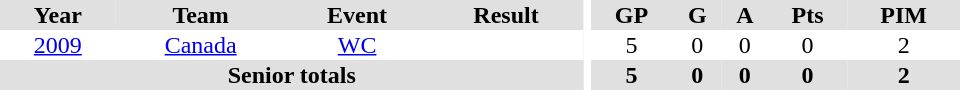<table border="0" cellpadding="1" cellspacing="0" ID="Table3" style="text-align:center; width:40em">
<tr ALIGN="centre" bgcolor="#e0e0e0">
<th>Year</th>
<th>Team</th>
<th>Event</th>
<th>Result</th>
<th rowspan="99" bgcolor="#ffffff"></th>
<th>GP</th>
<th>G</th>
<th>A</th>
<th>Pts</th>
<th>PIM</th>
</tr>
<tr>
<td><a href='#'>2009</a></td>
<td><a href='#'>Canada</a></td>
<td><a href='#'>WC</a></td>
<td></td>
<td>5</td>
<td>0</td>
<td>0</td>
<td>0</td>
<td>2</td>
</tr>
<tr bgcolor="#e0e0e0">
<th colspan="4">Senior totals</th>
<th>5</th>
<th>0</th>
<th>0</th>
<th>0</th>
<th>2</th>
</tr>
</table>
